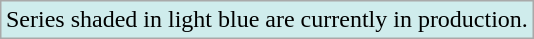<table style="border: 1px solid darkgray; background: #CFECEC">
<tr>
<td>Series shaded in light blue are currently in production.</td>
</tr>
</table>
